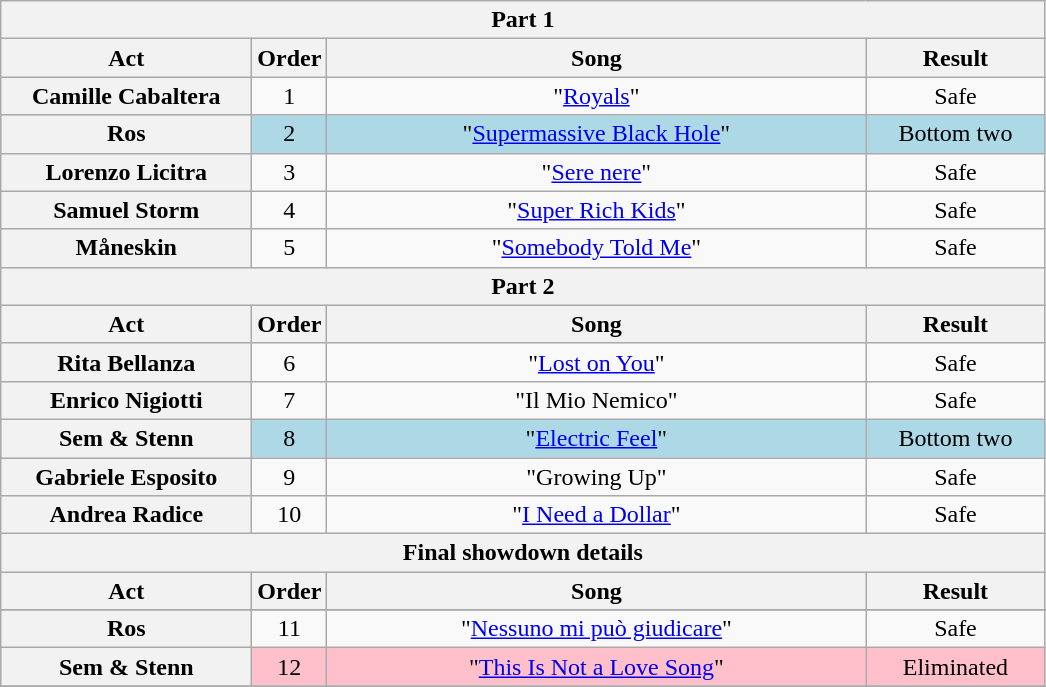<table class="wikitable plainrowheaders" style="text-align:center;">
<tr>
<th colspan="4">Part 1</th>
</tr>
<tr>
<th scope="col" style="width:10em;">Act</th>
<th scope="col">Order</th>
<th scope="col" style="width:22em;">Song</th>
<th scope="col" style="width:7em;">Result</th>
</tr>
<tr>
<th scope="row">Camille Cabaltera</th>
<td>1</td>
<td>"<a href='#'>Royals</a>"</td>
<td>Safe</td>
</tr>
<tr style="background:lightblue;">
<th scope="row">Ros</th>
<td>2</td>
<td>"<a href='#'>Supermassive Black Hole</a>"</td>
<td>Bottom two</td>
</tr>
<tr>
<th scope="row">Lorenzo Licitra</th>
<td>3</td>
<td>"<a href='#'>Sere nere</a>"</td>
<td>Safe</td>
</tr>
<tr>
<th scope="row">Samuel Storm</th>
<td>4</td>
<td>"<a href='#'>Super Rich Kids</a>"</td>
<td>Safe</td>
</tr>
<tr>
<th scope="row">Måneskin</th>
<td>5</td>
<td>"<a href='#'>Somebody Told Me</a>"</td>
<td>Safe</td>
</tr>
<tr>
<th colspan="4">Part 2</th>
</tr>
<tr>
<th scope="col" style="width:10em;">Act</th>
<th scope="col">Order</th>
<th scope="col" style="width:20em;">Song</th>
<th scope="col" style="width:7em;">Result</th>
</tr>
<tr>
<th scope="row">Rita Bellanza</th>
<td>6</td>
<td>"<a href='#'>Lost on You</a>"</td>
<td>Safe</td>
</tr>
<tr>
<th scope="row">Enrico Nigiotti</th>
<td>7</td>
<td>"Il Mio Nemico"</td>
<td>Safe</td>
</tr>
<tr style="background:lightblue;">
<th scope="row">Sem & Stenn</th>
<td>8</td>
<td>"<a href='#'>Electric Feel</a>"</td>
<td>Bottom two</td>
</tr>
<tr>
<th scope="row">Gabriele Esposito</th>
<td>9</td>
<td>"Growing Up"</td>
<td>Safe</td>
</tr>
<tr>
<th scope="row">Andrea Radice</th>
<td>10</td>
<td>"<a href='#'>I Need a Dollar</a>"</td>
<td>Safe</td>
</tr>
<tr>
<th colspan="4">Final showdown details</th>
</tr>
<tr>
<th scope="col" style="width:10em;">Act</th>
<th scope="col">Order</th>
<th scope="col" style="width:20em;">Song</th>
<th scope="col" style="width:7em;">Result</th>
</tr>
<tr>
</tr>
<tr>
<th scope="row">Ros</th>
<td>11</td>
<td>"<a href='#'>Nessuno mi può giudicare</a>"</td>
<td>Safe</td>
</tr>
<tr style="background:pink;">
<th scope="row">Sem & Stenn</th>
<td>12</td>
<td>"<a href='#'>This Is Not a Love Song</a>"</td>
<td>Eliminated</td>
</tr>
<tr>
</tr>
</table>
